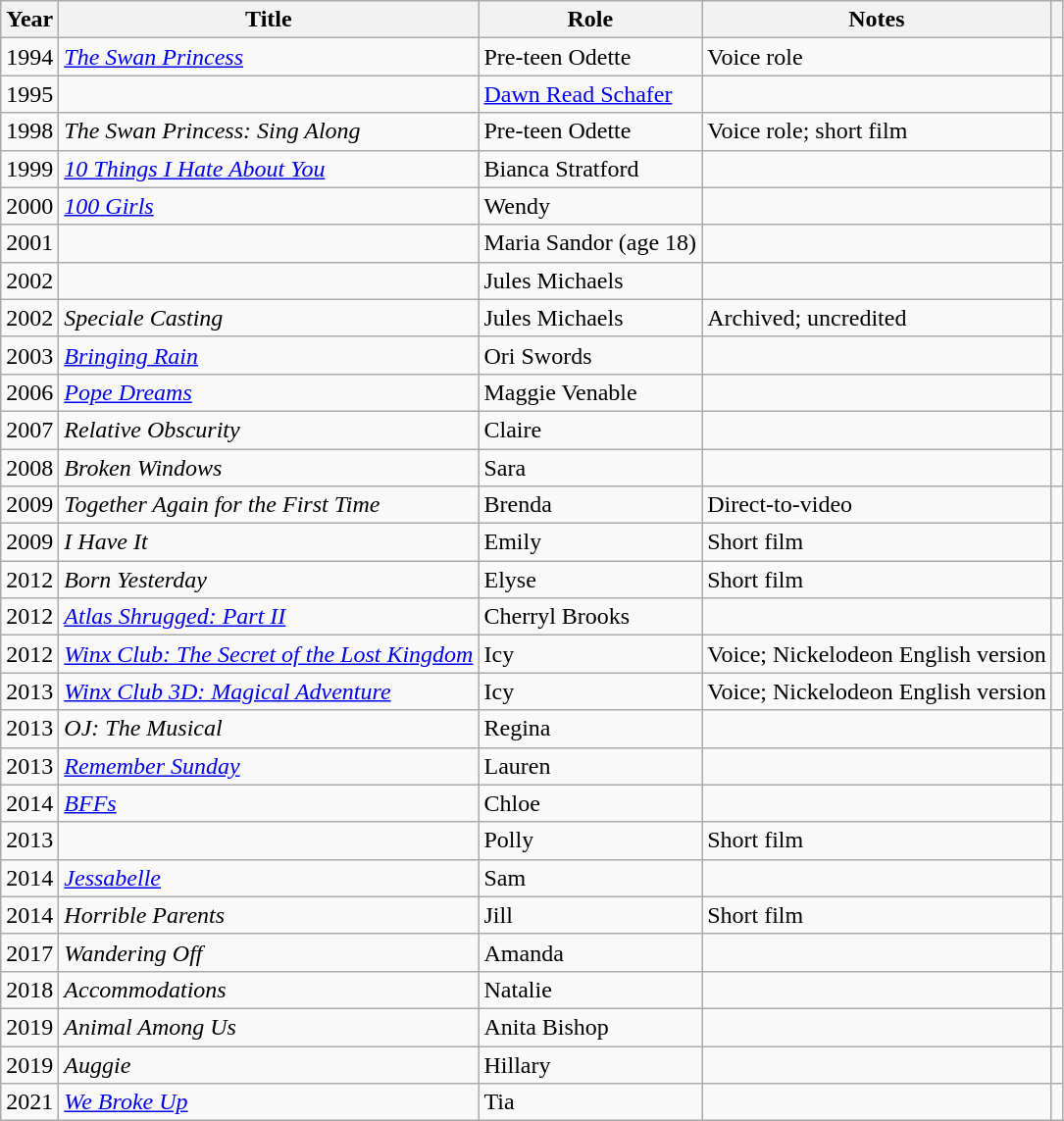<table class="wikitable sortable">
<tr>
<th>Year</th>
<th>Title</th>
<th>Role</th>
<th class="unsortable">Notes</th>
<th class="unsortable"></th>
</tr>
<tr>
<td>1994</td>
<td><em><a href='#'>The Swan Princess</a></em></td>
<td>Pre-teen Odette</td>
<td>Voice role</td>
<td align=center></td>
</tr>
<tr>
<td>1995</td>
<td><em></em></td>
<td><a href='#'>Dawn Read Schafer</a></td>
<td></td>
<td align="center"></td>
</tr>
<tr>
<td>1998</td>
<td><em>The Swan Princess: Sing Along</em></td>
<td>Pre-teen Odette</td>
<td>Voice role; short film</td>
<td align=center></td>
</tr>
<tr>
<td>1999</td>
<td><em><a href='#'>10 Things I Hate About You</a></em></td>
<td>Bianca Stratford</td>
<td></td>
<td align="center"></td>
</tr>
<tr>
<td>2000</td>
<td><em><a href='#'>100 Girls</a></em></td>
<td>Wendy</td>
<td></td>
<td align="center"></td>
</tr>
<tr>
<td>2001</td>
<td><em></em></td>
<td>Maria Sandor (age 18)</td>
<td></td>
<td align="center"></td>
</tr>
<tr>
<td>2002</td>
<td><em></em></td>
<td>Jules Michaels</td>
<td></td>
<td align="center"></td>
</tr>
<tr>
<td>2002</td>
<td><em>Speciale Casting</em></td>
<td>Jules Michaels</td>
<td>Archived; uncredited</td>
<td align="center"></td>
</tr>
<tr>
<td>2003</td>
<td><em><a href='#'>Bringing Rain</a></em></td>
<td>Ori Swords</td>
<td></td>
<td align="center"></td>
</tr>
<tr>
<td>2006</td>
<td><em><a href='#'>Pope Dreams</a></em></td>
<td>Maggie Venable</td>
<td></td>
<td align="center"></td>
</tr>
<tr>
<td>2007</td>
<td><em>Relative Obscurity</em></td>
<td>Claire</td>
<td></td>
<td align="center"></td>
</tr>
<tr>
<td>2008</td>
<td><em>Broken Windows</em></td>
<td>Sara</td>
<td></td>
<td align="center"></td>
</tr>
<tr>
<td>2009</td>
<td><em>Together Again for the First Time</em></td>
<td>Brenda</td>
<td>Direct-to-video</td>
<td align="center"></td>
</tr>
<tr>
<td>2009</td>
<td><em>I Have It</em></td>
<td>Emily</td>
<td>Short film</td>
<td align="center"></td>
</tr>
<tr>
<td>2012</td>
<td><em>Born Yesterday</em></td>
<td>Elyse</td>
<td>Short film</td>
<td align="center"></td>
</tr>
<tr>
<td>2012</td>
<td><em><a href='#'>Atlas Shrugged: Part II</a></em></td>
<td>Cherryl Brooks</td>
<td></td>
<td align="center"></td>
</tr>
<tr>
<td>2012</td>
<td><em><a href='#'>Winx Club: The Secret of the Lost Kingdom</a></em></td>
<td>Icy</td>
<td>Voice; Nickelodeon English version</td>
<td align="center"></td>
</tr>
<tr>
<td>2013</td>
<td><em><a href='#'>Winx Club 3D: Magical Adventure</a></em></td>
<td>Icy</td>
<td>Voice; Nickelodeon English version</td>
<td align="center"></td>
</tr>
<tr>
<td>2013</td>
<td><em>OJ: The Musical</em></td>
<td>Regina</td>
<td></td>
<td align="center"></td>
</tr>
<tr>
<td>2013</td>
<td><em><a href='#'>Remember Sunday</a></em></td>
<td>Lauren</td>
<td></td>
<td align="center"></td>
</tr>
<tr>
<td>2014</td>
<td><em><a href='#'>BFFs</a></em></td>
<td>Chloe</td>
<td></td>
<td align="center"></td>
</tr>
<tr>
<td>2013</td>
<td><em></em></td>
<td>Polly</td>
<td>Short film</td>
<td align="center"></td>
</tr>
<tr>
<td>2014</td>
<td><em><a href='#'>Jessabelle</a></em></td>
<td>Sam</td>
<td></td>
<td align="center"></td>
</tr>
<tr>
<td>2014</td>
<td><em>Horrible Parents</em></td>
<td>Jill</td>
<td>Short film</td>
<td align="center"></td>
</tr>
<tr>
<td>2017</td>
<td><em>Wandering Off</em></td>
<td>Amanda</td>
<td></td>
<td align="center"></td>
</tr>
<tr>
<td>2018</td>
<td><em>Accommodations</em></td>
<td>Natalie</td>
<td></td>
<td align="center"></td>
</tr>
<tr>
<td>2019</td>
<td><em>Animal Among Us</em></td>
<td>Anita Bishop</td>
<td></td>
<td align="center"></td>
</tr>
<tr>
<td>2019</td>
<td><em>Auggie</em></td>
<td>Hillary</td>
<td></td>
<td align="center"></td>
</tr>
<tr>
<td>2021</td>
<td><em><a href='#'>We Broke Up</a></em></td>
<td>Tia</td>
<td></td>
<td align="center"></td>
</tr>
</table>
